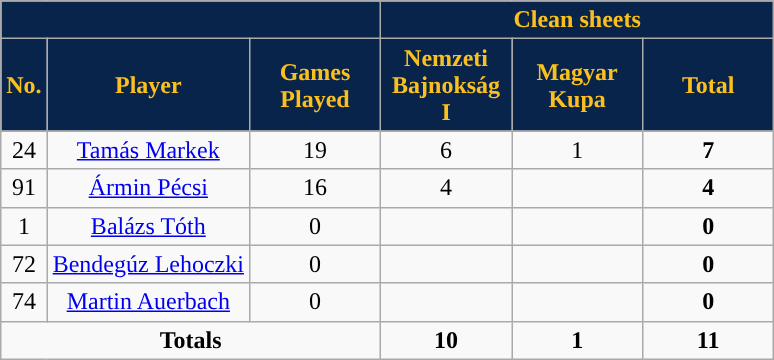<table class="wikitable sortable alternance" style="text-align:center">
<tr>
<th colspan="3" style="background:#08244A"></th>
<th colspan="3" style="background:#08244A;color:#FBC01E">Clean sheets</th>
</tr>
<tr>
<th style="background-color:#08244A;color:#FBC01E">No.</th>
<th style="background-color:#08244A;color:#FBC01E">Player</th>
<th width=80 style="background-color:#08244A;color:#FBC01E">Games Played</th>
<th width=80 style="background-color:#08244A;color:#FBC01E">Nemzeti Bajnokság I</th>
<th width=80 style="background-color:#08244A;color:#FBC01E">Magyar Kupa</th>
<th width=80 style="background-color:#08244A;color:#FBC01E">Total</th>
</tr>
<tr>
<td>24</td>
<td> <a href='#'>Tamás Markek</a></td>
<td>19</td>
<td>6</td>
<td>1</td>
<td><strong>7</strong></td>
</tr>
<tr>
<td>91</td>
<td> <a href='#'>Ármin Pécsi</a></td>
<td>16</td>
<td>4</td>
<td></td>
<td><strong>4</strong></td>
</tr>
<tr>
<td>1</td>
<td> <a href='#'>Balázs Tóth</a></td>
<td>0</td>
<td></td>
<td></td>
<td><strong>0</strong></td>
</tr>
<tr>
<td>72</td>
<td> <a href='#'>Bendegúz Lehoczki</a></td>
<td>0</td>
<td></td>
<td></td>
<td><strong>0</strong></td>
</tr>
<tr>
<td>74</td>
<td> <a href='#'>Martin Auerbach</a></td>
<td>0</td>
<td></td>
<td></td>
<td><strong>0</strong></td>
</tr>
<tr class="sortbottom">
<td colspan="3"><strong>Totals</strong></td>
<td><strong>10</strong></td>
<td><strong>1</strong></td>
<td><strong>11</strong></td>
</tr>
</table>
